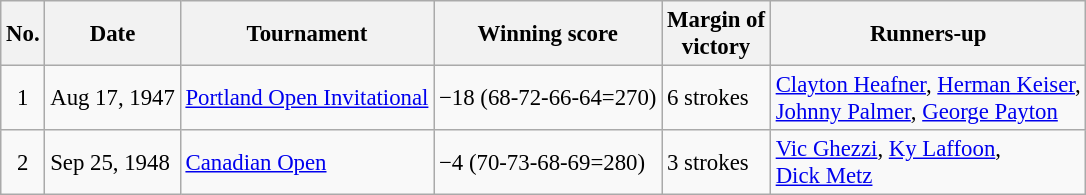<table class="wikitable" style="font-size:95%;">
<tr>
<th>No.</th>
<th>Date</th>
<th>Tournament</th>
<th>Winning score</th>
<th>Margin of<br>victory</th>
<th>Runners-up</th>
</tr>
<tr>
<td align=center>1</td>
<td>Aug 17, 1947</td>
<td><a href='#'>Portland Open Invitational</a></td>
<td>−18 (68-72-66-64=270)</td>
<td>6 strokes</td>
<td> <a href='#'>Clayton Heafner</a>,  <a href='#'>Herman Keiser</a>,<br> <a href='#'>Johnny Palmer</a>,  <a href='#'>George Payton</a></td>
</tr>
<tr>
<td align=center>2</td>
<td>Sep 25, 1948</td>
<td><a href='#'>Canadian Open</a></td>
<td>−4 (70-73-68-69=280)</td>
<td>3 strokes</td>
<td> <a href='#'>Vic Ghezzi</a>,  <a href='#'>Ky Laffoon</a>,<br> <a href='#'>Dick Metz</a></td>
</tr>
</table>
